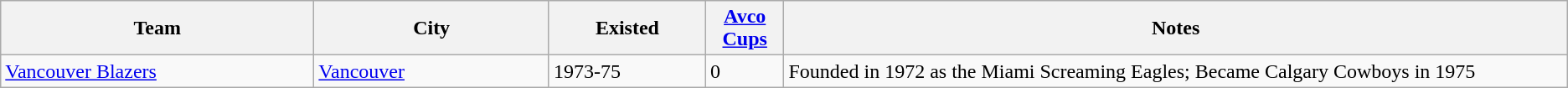<table class="wikitable">
<tr>
<th bgcolor="#DDDDFF" width="20%">Team</th>
<th bgcolor="#DDDDFF" width="15%">City</th>
<th bgcolor="#DDDDFF" width="10%">Existed</th>
<th bgcolor="#DDDDFF" width="5%"><a href='#'>Avco Cups</a></th>
<th bgcolor="#DDDDFF" width="50%">Notes</th>
</tr>
<tr>
<td><a href='#'>Vancouver Blazers</a></td>
<td><a href='#'>Vancouver</a></td>
<td>1973-75</td>
<td>0</td>
<td>Founded in 1972 as the Miami Screaming Eagles; Became Calgary Cowboys in 1975</td>
</tr>
</table>
